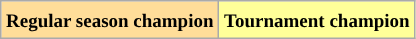<table class="wikitable" style="font-size: 95%;">
<tr>
<td bgcolor="#ffdd99"><small><strong>Regular season champion</strong></small></td>
<td bgcolor="#ffff99"><small><strong>Tournament champion</strong></small></td>
</tr>
</table>
